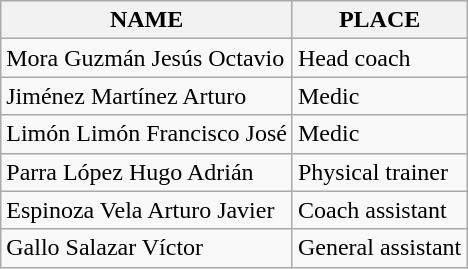<table class="wikitable">
<tr>
<th>NAME</th>
<th>PLACE</th>
</tr>
<tr>
<td>Mora Guzmán Jesús Octavio</td>
<td>Head coach</td>
</tr>
<tr>
<td>Jiménez Martínez Arturo</td>
<td>Medic</td>
</tr>
<tr>
<td>Limón Limón Francisco José</td>
<td>Medic</td>
</tr>
<tr>
<td>Parra López Hugo Adrián</td>
<td>Physical trainer</td>
</tr>
<tr>
<td>Espinoza Vela Arturo Javier</td>
<td>Coach assistant</td>
</tr>
<tr>
<td>Gallo Salazar Víctor</td>
<td>General assistant</td>
</tr>
</table>
